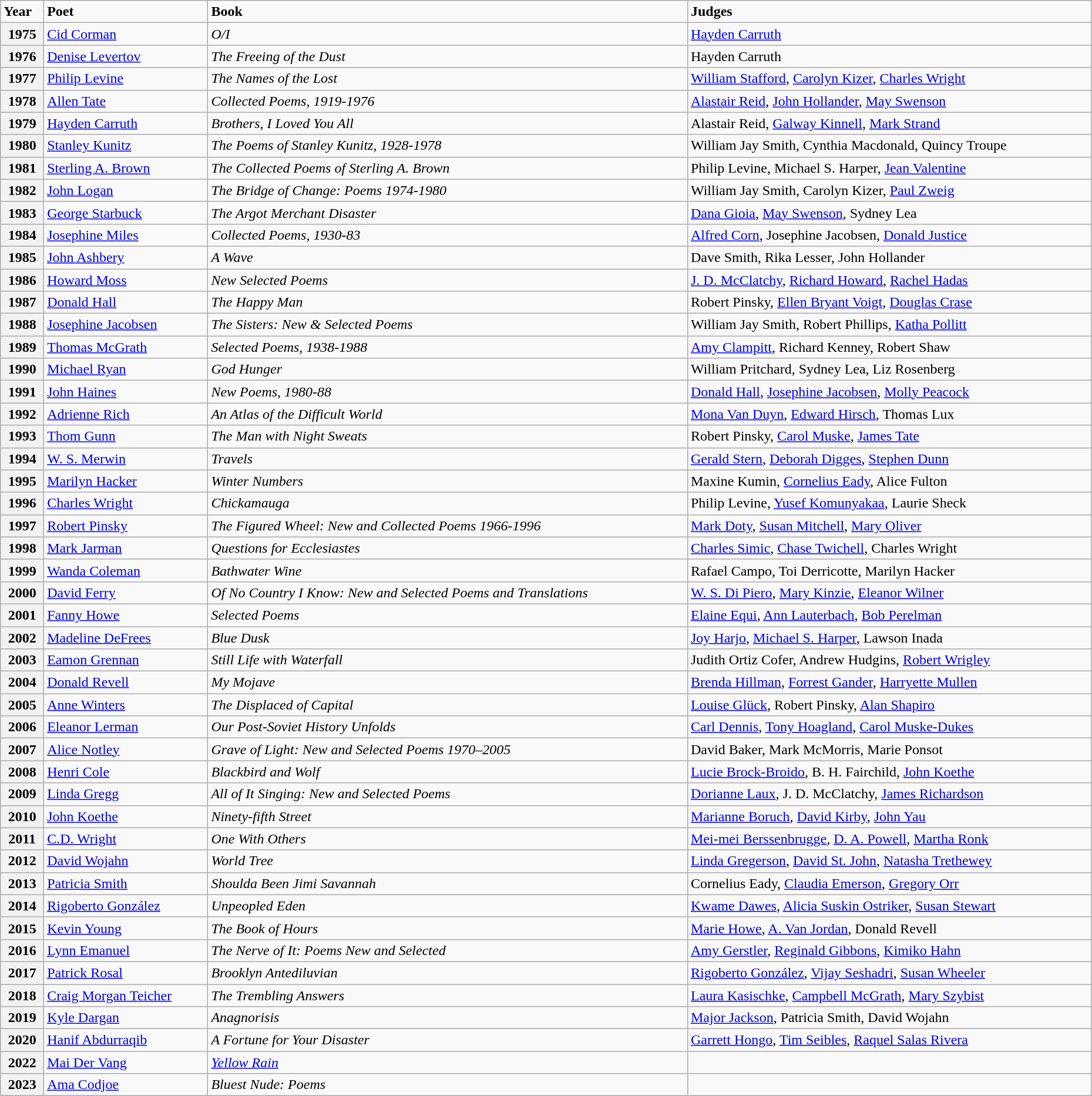<table class="wikitable" style="width: 98%;">
<tr valign="top">
<td><strong>Year</strong></td>
<td><strong>Poet</strong></td>
<td><strong>Book</strong></td>
<td><strong>Judges</strong></td>
</tr>
<tr>
<th>1975</th>
<td><a href='#'>Cid Corman</a></td>
<td><em>O/I</em></td>
<td><a href='#'>Hayden Carruth</a></td>
</tr>
<tr>
<th>1976</th>
<td><a href='#'>Denise Levertov</a></td>
<td><em>The Freeing of the Dust</em></td>
<td>Hayden Carruth</td>
</tr>
<tr>
<th>1977</th>
<td><a href='#'>Philip Levine</a></td>
<td><em>The Names of the Lost</em></td>
<td><a href='#'>William Stafford</a>, <a href='#'>Carolyn Kizer</a>, <a href='#'>Charles Wright</a></td>
</tr>
<tr>
<th>1978</th>
<td><a href='#'>Allen Tate</a></td>
<td><em>Collected Poems, 1919-1976</em></td>
<td><a href='#'>Alastair Reid</a>, <a href='#'>John Hollander</a>, <a href='#'>May Swenson</a></td>
</tr>
<tr>
<th>1979</th>
<td><a href='#'>Hayden Carruth</a></td>
<td><em>Brothers, I Loved You All</em></td>
<td>Alastair Reid, <a href='#'>Galway Kinnell</a>, <a href='#'>Mark Strand</a></td>
</tr>
<tr>
<th>1980</th>
<td><a href='#'>Stanley Kunitz</a></td>
<td><em>The Poems of Stanley Kunitz, 1928-1978</em></td>
<td>William Jay Smith, Cynthia Macdonald, Quincy Troupe</td>
</tr>
<tr>
<th>1981</th>
<td><a href='#'>Sterling A. Brown</a></td>
<td><em>The Collected Poems of Sterling A. Brown</em></td>
<td>Philip Levine, Michael S. Harper, <a href='#'>Jean Valentine</a></td>
</tr>
<tr>
<th>1982</th>
<td><a href='#'>John Logan</a></td>
<td><em>The Bridge of Change: Poems 1974-1980</em></td>
<td>William Jay Smith, Carolyn Kizer, <a href='#'>Paul Zweig</a></td>
</tr>
<tr>
<th>1983</th>
<td><a href='#'>George Starbuck</a></td>
<td><em>The Argot Merchant Disaster</em></td>
<td><a href='#'>Dana Gioia</a>, <a href='#'>May Swenson</a>, Sydney Lea</td>
</tr>
<tr>
<th>1984</th>
<td><a href='#'>Josephine Miles</a></td>
<td><em>Collected Poems, 1930-83</em></td>
<td><a href='#'>Alfred Corn</a>, Josephine Jacobsen, <a href='#'>Donald Justice</a></td>
</tr>
<tr>
<th>1985</th>
<td><a href='#'>John Ashbery</a></td>
<td><em> A Wave </em></td>
<td>Dave Smith, Rika Lesser, John Hollander</td>
</tr>
<tr>
<th>1986</th>
<td><a href='#'>Howard Moss</a></td>
<td><em>New Selected Poems</em></td>
<td><a href='#'>J. D. McClatchy</a>, <a href='#'>Richard Howard</a>, <a href='#'>Rachel Hadas</a></td>
</tr>
<tr>
<th>1987</th>
<td><a href='#'>Donald Hall</a></td>
<td><em>The Happy Man</em></td>
<td>Robert Pinsky, <a href='#'>Ellen Bryant Voigt</a>, <a href='#'>Douglas Crase</a></td>
</tr>
<tr>
<th>1988</th>
<td><a href='#'>Josephine Jacobsen</a></td>
<td><em>The Sisters: New & Selected Poems</em></td>
<td>William Jay Smith, Robert Phillips, <a href='#'>Katha Pollitt</a></td>
</tr>
<tr>
<th>1989</th>
<td><a href='#'>Thomas McGrath</a></td>
<td><em>Selected Poems, 1938-1988</em></td>
<td><a href='#'>Amy Clampitt</a>, Richard Kenney, Robert Shaw</td>
</tr>
<tr>
<th>1990</th>
<td><a href='#'>Michael Ryan</a></td>
<td><em>God Hunger</em></td>
<td>William Pritchard, Sydney Lea, Liz Rosenberg</td>
</tr>
<tr>
<th>1991</th>
<td><a href='#'>John Haines</a></td>
<td><em> New Poems, 1980-88</em></td>
<td><a href='#'>Donald Hall</a>, <a href='#'>Josephine Jacobsen</a>, <a href='#'>Molly Peacock</a></td>
</tr>
<tr>
<th>1992</th>
<td><a href='#'>Adrienne Rich</a></td>
<td><em>An Atlas of the Difficult World</em></td>
<td><a href='#'>Mona Van Duyn</a>, <a href='#'>Edward Hirsch</a>, Thomas Lux</td>
</tr>
<tr>
<th>1993</th>
<td><a href='#'>Thom Gunn</a></td>
<td><em>The Man with Night Sweats</em></td>
<td>Robert Pinsky, <a href='#'>Carol Muske</a>, <a href='#'>James Tate</a></td>
</tr>
<tr>
<th>1994</th>
<td><a href='#'>W. S. Merwin</a></td>
<td><em>Travels</em></td>
<td><a href='#'>Gerald Stern</a>, <a href='#'>Deborah Digges</a>, <a href='#'>Stephen Dunn</a></td>
</tr>
<tr>
<th>1995</th>
<td><a href='#'>Marilyn Hacker</a></td>
<td><em>Winter Numbers</em></td>
<td>Maxine Kumin, <a href='#'>Cornelius Eady</a>, Alice Fulton</td>
</tr>
<tr>
<th>1996</th>
<td><a href='#'>Charles Wright</a></td>
<td><em>Chickamauga</em></td>
<td>Philip Levine, <a href='#'>Yusef Komunyakaa</a>, Laurie Sheck</td>
</tr>
<tr>
<th>1997</th>
<td><a href='#'>Robert Pinsky</a></td>
<td><em>The Figured Wheel: New and Collected Poems 1966-1996</em></td>
<td><a href='#'>Mark Doty</a>, <a href='#'>Susan Mitchell</a>, <a href='#'>Mary Oliver</a></td>
</tr>
<tr>
<th>1998</th>
<td><a href='#'>Mark Jarman</a></td>
<td><em>Questions for Ecclesiastes</em></td>
<td><a href='#'>Charles Simic</a>, <a href='#'>Chase Twichell</a>, Charles Wright</td>
</tr>
<tr>
<th>1999</th>
<td><a href='#'>Wanda Coleman</a></td>
<td><em>Bathwater Wine</em></td>
<td>Rafael Campo, Toi Derricotte, Marilyn Hacker</td>
</tr>
<tr>
<th>2000</th>
<td><a href='#'>David Ferry</a></td>
<td><em>Of No Country I Know: New and Selected Poems and Translations</em></td>
<td><a href='#'>W. S. Di Piero</a>, <a href='#'>Mary Kinzie</a>, <a href='#'>Eleanor Wilner</a></td>
</tr>
<tr>
<th>2001</th>
<td><a href='#'>Fanny Howe</a></td>
<td><em>Selected Poems</em></td>
<td><a href='#'>Elaine Equi</a>, <a href='#'>Ann Lauterbach</a>, <a href='#'>Bob Perelman</a></td>
</tr>
<tr>
<th>2002</th>
<td><a href='#'>Madeline DeFrees</a></td>
<td><em>Blue Dusk</em></td>
<td><a href='#'>Joy Harjo</a>, <a href='#'>Michael S. Harper</a>, Lawson Inada</td>
</tr>
<tr>
<th>2003</th>
<td><a href='#'>Eamon Grennan</a></td>
<td><em>Still Life with Waterfall</em></td>
<td>Judith Ortiz Cofer, Andrew Hudgins, <a href='#'>Robert Wrigley</a></td>
</tr>
<tr>
<th>2004</th>
<td><a href='#'>Donald Revell</a></td>
<td><em>My Mojave</em></td>
<td><a href='#'>Brenda Hillman</a>, <a href='#'>Forrest Gander</a>, <a href='#'>Harryette Mullen</a></td>
</tr>
<tr>
<th>2005</th>
<td><a href='#'>Anne Winters</a></td>
<td><em>The Displaced of Capital </em></td>
<td><a href='#'>Louise Glück</a>, Robert Pinsky, <a href='#'>Alan Shapiro</a></td>
</tr>
<tr>
<th>2006</th>
<td><a href='#'>Eleanor Lerman</a></td>
<td><em>Our Post-Soviet History Unfolds</em></td>
<td><a href='#'>Carl Dennis</a>, <a href='#'>Tony Hoagland</a>, <a href='#'>Carol Muske-Dukes</a></td>
</tr>
<tr>
<th>2007</th>
<td><a href='#'>Alice Notley</a></td>
<td><em>Grave of Light: New and Selected Poems 1970–2005</em></td>
<td>David Baker, Mark McMorris, Marie Ponsot</td>
</tr>
<tr>
<th>2008</th>
<td><a href='#'>Henri Cole</a></td>
<td><em>Blackbird and Wolf </em></td>
<td><a href='#'>Lucie Brock-Broido</a>, B. H. Fairchild, <a href='#'>John Koethe</a></td>
</tr>
<tr>
<th>2009</th>
<td><a href='#'>Linda Gregg</a></td>
<td><em>All of It Singing: New and Selected Poems</em></td>
<td><a href='#'>Dorianne Laux</a>, J. D. McClatchy, <a href='#'>James Richardson</a></td>
</tr>
<tr>
<th>2010</th>
<td><a href='#'>John Koethe</a></td>
<td><em>Ninety-fifth Street</em></td>
<td><a href='#'>Marianne Boruch</a>, <a href='#'>David Kirby</a>, <a href='#'>John Yau</a></td>
</tr>
<tr>
<th>2011</th>
<td><a href='#'>C.D. Wright</a></td>
<td><em>One With Others</em></td>
<td><a href='#'>Mei-mei Berssenbrugge</a>, <a href='#'>D. A. Powell</a>, <a href='#'>Martha Ronk</a></td>
</tr>
<tr>
<th>2012</th>
<td><a href='#'>David Wojahn</a></td>
<td><em>World Tree</em></td>
<td><a href='#'>Linda Gregerson</a>, <a href='#'>David St. John</a>, <a href='#'>Natasha Trethewey</a></td>
</tr>
<tr>
<th>2013</th>
<td><a href='#'>Patricia Smith</a></td>
<td><em>Shoulda Been Jimi Savannah</em></td>
<td>Cornelius Eady, <a href='#'>Claudia Emerson</a>, <a href='#'>Gregory Orr</a></td>
</tr>
<tr>
<th>2014</th>
<td><a href='#'>Rigoberto González</a></td>
<td><em>Unpeopled Eden</em></td>
<td><a href='#'>Kwame Dawes</a>, <a href='#'>Alicia Suskin Ostriker</a>, <a href='#'>Susan Stewart</a></td>
</tr>
<tr>
<th>2015</th>
<td><a href='#'>Kevin Young</a></td>
<td><em>The Book of Hours</em></td>
<td><a href='#'>Marie Howe</a>, <a href='#'>A. Van Jordan</a>, Donald Revell</td>
</tr>
<tr>
<th>2016</th>
<td><a href='#'>Lynn Emanuel</a></td>
<td><em>The Nerve of It: Poems New and Selected</em></td>
<td><a href='#'>Amy Gerstler</a>, <a href='#'>Reginald Gibbons</a>, <a href='#'>Kimiko Hahn</a></td>
</tr>
<tr>
<th>2017</th>
<td><a href='#'>Patrick Rosal</a></td>
<td><em>Brooklyn Antediluvian</em></td>
<td><a href='#'>Rigoberto González</a>, <a href='#'>Vijay Seshadri</a>, <a href='#'>Susan Wheeler</a></td>
</tr>
<tr>
<th>2018</th>
<td><a href='#'>Craig Morgan Teicher</a></td>
<td><em>The Trembling Answers</em></td>
<td><a href='#'>Laura Kasischke</a>, <a href='#'>Campbell McGrath</a>, <a href='#'>Mary Szybist</a></td>
</tr>
<tr>
<th>2019</th>
<td><a href='#'>Kyle Dargan</a></td>
<td><em>Anagnorisis</em></td>
<td><a href='#'>Major Jackson</a>, Patricia Smith, David Wojahn</td>
</tr>
<tr>
<th>2020</th>
<td><a href='#'>Hanif Abdurraqib</a></td>
<td><em>A Fortune for Your Disaster</em></td>
<td><a href='#'>Garrett Hongo</a>, <a href='#'>Tim Seibles</a>, <a href='#'>Raquel Salas Rivera</a></td>
</tr>
<tr>
<th>2022</th>
<td><a href='#'>Mai Der Vang</a></td>
<td><em><a href='#'>Yellow Rain</a></em></td>
<td></td>
</tr>
<tr>
<th>2023</th>
<td><a href='#'>Ama Codjoe</a></td>
<td><em>Bluest Nude: Poems</em></td>
<td></td>
</tr>
</table>
